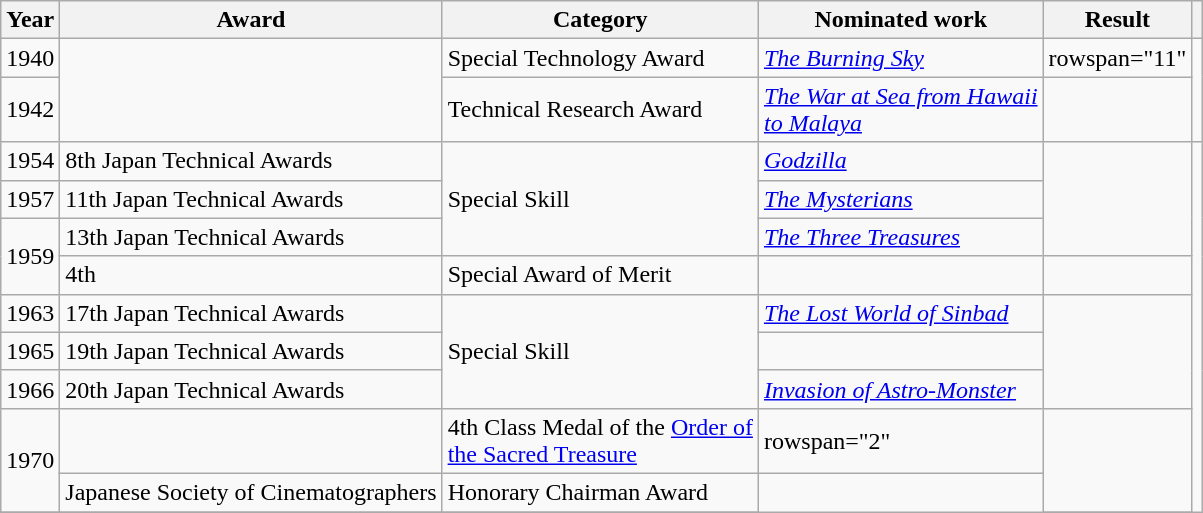<table class="wikitable">
<tr>
<th>Year</th>
<th>Award</th>
<th>Category</th>
<th>Nominated work</th>
<th>Result</th>
<th></th>
</tr>
<tr>
<td>1940</td>
<td rowspan="2"></td>
<td>Special Technology Award</td>
<td><em><a href='#'>The Burning Sky</a></em></td>
<td>rowspan="11" </td>
<td rowspan="2"></td>
</tr>
<tr>
<td>1942</td>
<td>Technical Research Award</td>
<td><em><a href='#'>The War at Sea from Hawaii<br>to Malaya</a></em></td>
</tr>
<tr>
<td>1954</td>
<td>8th Japan Technical Awards</td>
<td rowspan="3">Special Skill</td>
<td><em><a href='#'>Godzilla</a></em></td>
<td rowspan="3"></td>
</tr>
<tr>
<td>1957</td>
<td>11th Japan Technical Awards</td>
<td><em><a href='#'>The Mysterians</a></em></td>
</tr>
<tr>
<td rowspan="2">1959</td>
<td>13th Japan Technical Awards</td>
<td><em><a href='#'>The Three Treasures</a></em></td>
</tr>
<tr>
<td>4th </td>
<td>Special Award of Merit</td>
<td></td>
<td></td>
</tr>
<tr>
<td>1963</td>
<td>17th Japan Technical Awards</td>
<td rowspan="3">Special Skill</td>
<td><em><a href='#'>The Lost World of Sinbad</a></em></td>
<td rowspan="3"></td>
</tr>
<tr>
<td>1965</td>
<td>19th Japan Technical Awards</td>
<td><em></em></td>
</tr>
<tr>
<td>1966</td>
<td>20th Japan Technical Awards</td>
<td><em><a href='#'>Invasion of Astro-Monster</a></em></td>
</tr>
<tr>
<td rowspan="2">1970</td>
<td></td>
<td>4th Class Medal of the <a href='#'>Order of<br>the Sacred Treasure</a></td>
<td>rowspan="2" </td>
<td rowspan="2"></td>
</tr>
<tr>
<td>Japanese Society of Cinematographers</td>
<td>Honorary Chairman Award</td>
</tr>
<tr>
</tr>
</table>
